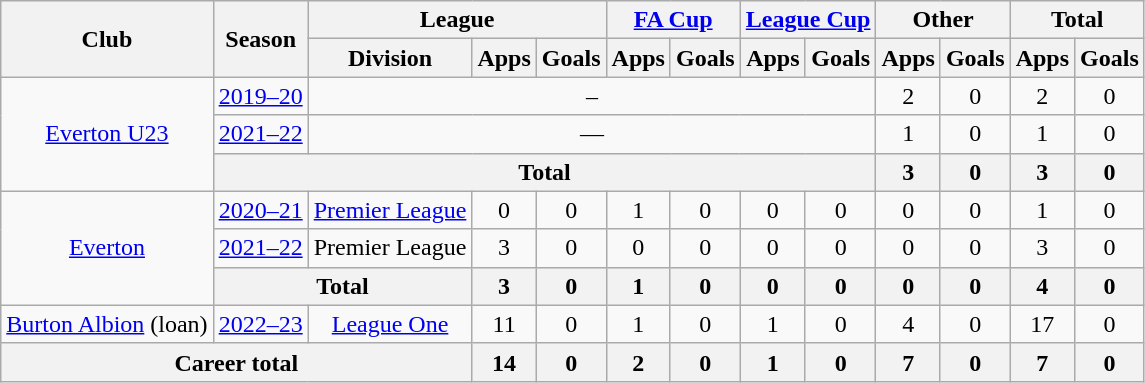<table class=wikitable style="text-align: center">
<tr>
<th rowspan=2>Club</th>
<th rowspan=2>Season</th>
<th colspan=3>League</th>
<th colspan=2><a href='#'>FA Cup</a></th>
<th colspan=2><a href='#'>League Cup</a></th>
<th colspan=2>Other</th>
<th colspan=2>Total</th>
</tr>
<tr>
<th>Division</th>
<th>Apps</th>
<th>Goals</th>
<th>Apps</th>
<th>Goals</th>
<th>Apps</th>
<th>Goals</th>
<th>Apps</th>
<th>Goals</th>
<th>Apps</th>
<th>Goals</th>
</tr>
<tr>
<td rowspan="3"><a href='#'>Everton U23</a></td>
<td><a href='#'>2019–20</a></td>
<td colspan="7">–</td>
<td>2</td>
<td>0</td>
<td>2</td>
<td>0</td>
</tr>
<tr>
<td><a href='#'>2021–22</a></td>
<td colspan="7">—</td>
<td>1</td>
<td>0</td>
<td>1</td>
<td>0</td>
</tr>
<tr>
<th colspan="8">Total</th>
<th>3</th>
<th>0</th>
<th>3</th>
<th>0</th>
</tr>
<tr>
<td rowspan="3"><a href='#'>Everton</a></td>
<td><a href='#'>2020–21</a></td>
<td><a href='#'>Premier League</a></td>
<td>0</td>
<td>0</td>
<td>1</td>
<td>0</td>
<td>0</td>
<td>0</td>
<td>0</td>
<td>0</td>
<td>1</td>
<td>0</td>
</tr>
<tr>
<td><a href='#'>2021–22</a></td>
<td>Premier League</td>
<td>3</td>
<td>0</td>
<td>0</td>
<td>0</td>
<td>0</td>
<td>0</td>
<td>0</td>
<td>0</td>
<td>3</td>
<td>0</td>
</tr>
<tr>
<th colspan="2">Total</th>
<th>3</th>
<th>0</th>
<th>1</th>
<th>0</th>
<th>0</th>
<th>0</th>
<th>0</th>
<th>0</th>
<th>4</th>
<th>0</th>
</tr>
<tr>
<td><a href='#'>Burton Albion</a> (loan)</td>
<td><a href='#'>2022–23</a></td>
<td><a href='#'>League One</a></td>
<td>11</td>
<td>0</td>
<td>1</td>
<td>0</td>
<td>1</td>
<td>0</td>
<td>4</td>
<td>0</td>
<td>17</td>
<td>0</td>
</tr>
<tr>
<th colspan="3">Career total</th>
<th>14</th>
<th>0</th>
<th>2</th>
<th>0</th>
<th>1</th>
<th>0</th>
<th>7</th>
<th>0</th>
<th>7</th>
<th>0</th>
</tr>
</table>
